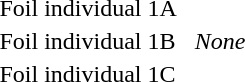<table>
<tr>
<td>Foil individual 1A<br></td>
<td></td>
<td></td>
<td></td>
</tr>
<tr>
<td>Foil individual 1B<br></td>
<td></td>
<td></td>
<td align="center"><em>None</em></td>
</tr>
<tr>
<td>Foil individual 1C<br></td>
<td></td>
<td></td>
<td></td>
</tr>
</table>
